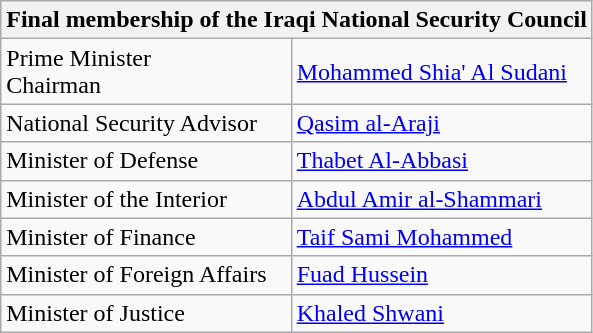<table class="wikitable">
<tr>
<th colspan="2">Final membership of the Iraqi National Security Council</th>
</tr>
<tr>
<td>Prime Minister<br>Chairman</td>
<td><a href='#'>Mohammed Shia' Al Sudani</a></td>
</tr>
<tr>
<td>National Security Advisor</td>
<td><a href='#'>Qasim al-Araji</a></td>
</tr>
<tr>
<td>Minister of Defense</td>
<td><a href='#'>Thabet Al-Abbasi</a></td>
</tr>
<tr>
<td>Minister of the Interior</td>
<td><a href='#'>Abdul Amir al-Shammari</a></td>
</tr>
<tr>
<td>Minister of Finance</td>
<td><a href='#'>Taif Sami Mohammed</a></td>
</tr>
<tr>
<td>Minister of Foreign Affairs</td>
<td><a href='#'>Fuad Hussein</a></td>
</tr>
<tr>
<td>Minister of Justice</td>
<td><a href='#'>Khaled Shwani</a></td>
</tr>
</table>
